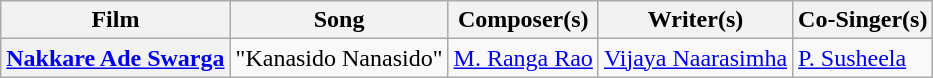<table class="wikitable">
<tr>
<th>Film</th>
<th>Song</th>
<th>Composer(s)</th>
<th>Writer(s)</th>
<th>Co-Singer(s)</th>
</tr>
<tr>
<th rowspan=4><a href='#'>Nakkare Ade Swarga</a></th>
<td Rowspan=2>"Kanasido Nanasido"</td>
<td><a href='#'>M. Ranga Rao</a></td>
<td rowspan=2><a href='#'>Vijaya Naarasimha</a></td>
<td Rowspan=4><a href='#'>P. Susheela</a></td>
</tr>
</table>
